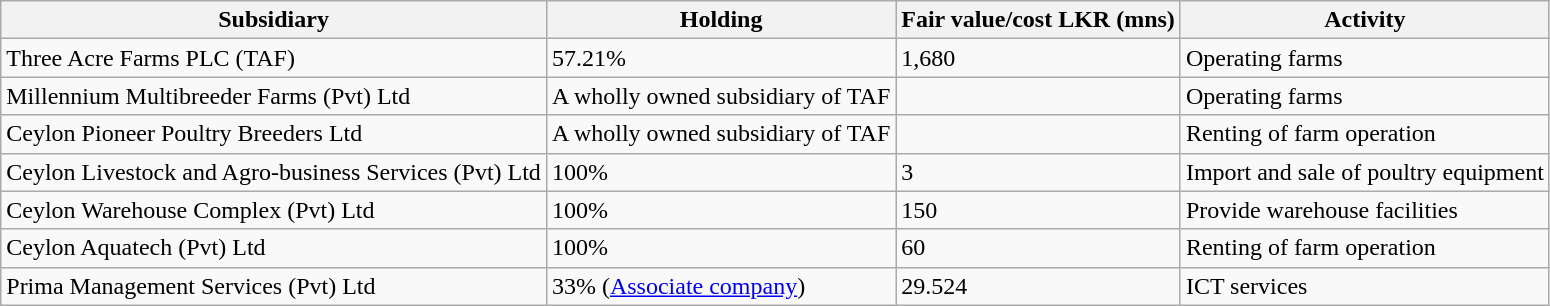<table class="wikitable">
<tr>
<th>Subsidiary</th>
<th>Holding</th>
<th>Fair value/cost LKR (mns)</th>
<th>Activity</th>
</tr>
<tr>
<td>Three Acre Farms PLC (TAF)</td>
<td>57.21%</td>
<td>1,680</td>
<td>Operating farms</td>
</tr>
<tr>
<td>Millennium Multibreeder Farms (Pvt) Ltd</td>
<td>A wholly owned subsidiary of TAF</td>
<td></td>
<td>Operating farms</td>
</tr>
<tr>
<td>Ceylon Pioneer Poultry Breeders Ltd</td>
<td>A wholly owned subsidiary of TAF</td>
<td></td>
<td>Renting of farm operation</td>
</tr>
<tr>
<td>Ceylon Livestock and Agro-business Services (Pvt) Ltd</td>
<td>100%</td>
<td>3</td>
<td>Import and sale of poultry equipment</td>
</tr>
<tr>
<td>Ceylon Warehouse Complex (Pvt) Ltd</td>
<td>100%</td>
<td>150</td>
<td>Provide warehouse facilities</td>
</tr>
<tr>
<td>Ceylon Aquatech (Pvt) Ltd</td>
<td>100%</td>
<td>60</td>
<td>Renting of farm operation</td>
</tr>
<tr>
<td>Prima Management Services (Pvt) Ltd</td>
<td>33% (<a href='#'>Associate company</a>)</td>
<td>29.524</td>
<td>ICT services</td>
</tr>
</table>
